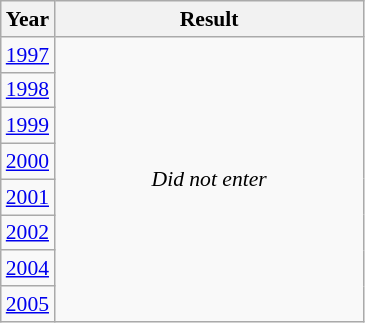<table class="wikitable" style="text-align: center; font-size:90%">
<tr>
<th>Year</th>
<th style="width:200px">Result</th>
</tr>
<tr>
<td> <a href='#'>1997</a></td>
<td rowspan="8"><em>Did not enter</em></td>
</tr>
<tr>
<td> <a href='#'>1998</a></td>
</tr>
<tr>
<td> <a href='#'>1999</a></td>
</tr>
<tr>
<td> <a href='#'>2000</a></td>
</tr>
<tr>
<td> <a href='#'>2001</a></td>
</tr>
<tr>
<td> <a href='#'>2002</a></td>
</tr>
<tr>
<td> <a href='#'>2004</a></td>
</tr>
<tr>
<td> <a href='#'>2005</a></td>
</tr>
</table>
